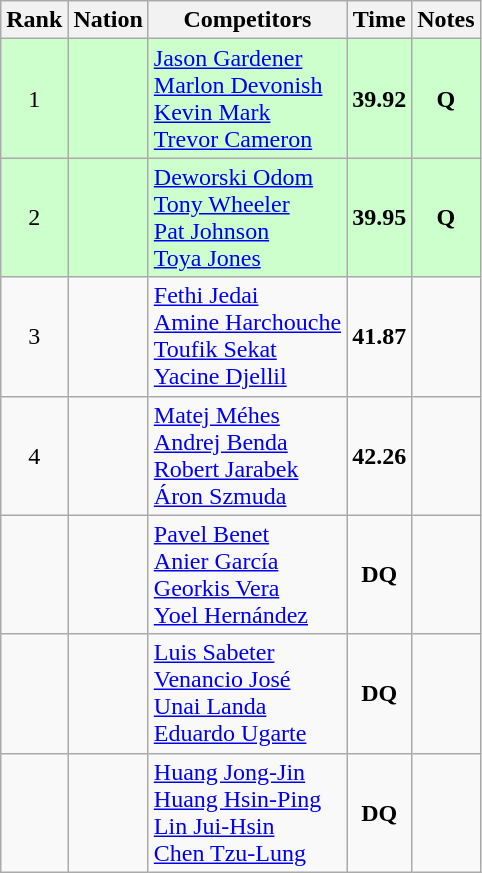<table class="wikitable sortable" style="text-align:center">
<tr>
<th>Rank</th>
<th>Nation</th>
<th>Competitors</th>
<th>Time</th>
<th>Notes</th>
</tr>
<tr bgcolor=ccffcc>
<td>1</td>
<td align=left></td>
<td align=left><a href='#'>Jason Gardener</a><br><a href='#'>Marlon Devonish</a><br><a href='#'>Kevin Mark</a><br><a href='#'>Trevor Cameron</a></td>
<td><strong>39.92</strong></td>
<td><strong>Q</strong></td>
</tr>
<tr bgcolor=ccffcc>
<td>2</td>
<td align=left></td>
<td align=left><a href='#'>Deworski Odom</a><br><a href='#'>Tony Wheeler</a><br><a href='#'>Pat Johnson</a><br><a href='#'>Toya Jones</a></td>
<td><strong>39.95</strong></td>
<td><strong>Q</strong></td>
</tr>
<tr>
<td>3</td>
<td align=left></td>
<td align=left><a href='#'>Fethi Jedai</a><br><a href='#'>Amine Harchouche</a><br><a href='#'>Toufik Sekat</a><br><a href='#'>Yacine Djellil</a></td>
<td><strong>41.87</strong></td>
<td></td>
</tr>
<tr>
<td>4</td>
<td align=left></td>
<td align=left><a href='#'>Matej Méhes</a><br><a href='#'>Andrej Benda</a><br><a href='#'>Robert Jarabek</a><br><a href='#'>Áron Szmuda</a></td>
<td><strong>42.26</strong></td>
<td></td>
</tr>
<tr>
<td></td>
<td align=left></td>
<td align=left><a href='#'>Pavel Benet</a><br><a href='#'>Anier García</a><br><a href='#'>Georkis Vera</a><br><a href='#'>Yoel Hernández</a></td>
<td><strong>DQ</strong></td>
<td></td>
</tr>
<tr>
<td></td>
<td align=left></td>
<td align=left><a href='#'>Luis Sabeter</a><br><a href='#'>Venancio José</a><br><a href='#'>Unai Landa</a><br><a href='#'>Eduardo Ugarte</a></td>
<td><strong>DQ</strong></td>
<td></td>
</tr>
<tr>
<td></td>
<td align=left></td>
<td align=left><a href='#'>Huang Jong-Jin</a><br><a href='#'>Huang Hsin-Ping</a><br><a href='#'>Lin Jui-Hsin</a><br><a href='#'>Chen Tzu-Lung</a></td>
<td><strong>DQ</strong></td>
<td></td>
</tr>
</table>
